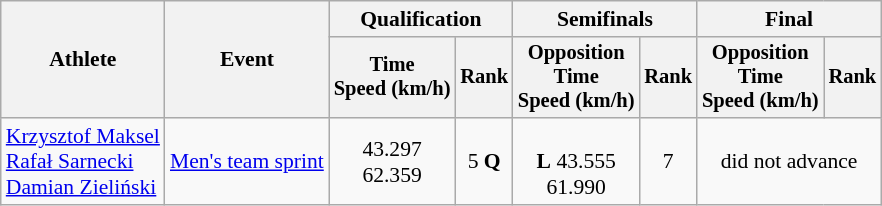<table class="wikitable" style="font-size:90%">
<tr>
<th rowspan="2">Athlete</th>
<th rowspan="2">Event</th>
<th colspan=2>Qualification</th>
<th colspan=2>Semifinals</th>
<th colspan=2>Final</th>
</tr>
<tr style="font-size:95%">
<th>Time<br>Speed (km/h)</th>
<th>Rank</th>
<th>Opposition<br>Time<br>Speed (km/h)</th>
<th>Rank</th>
<th>Opposition<br>Time<br>Speed (km/h)</th>
<th>Rank</th>
</tr>
<tr align=center>
<td align=left><a href='#'>Krzysztof Maksel</a><br><a href='#'>Rafał Sarnecki</a><br><a href='#'>Damian Zieliński</a></td>
<td align=left><a href='#'>Men's team sprint</a></td>
<td>43.297<br>62.359</td>
<td>5 <strong>Q</strong></td>
<td><br><strong>L</strong> 43.555<br>61.990</td>
<td>7</td>
<td colspan=2>did not advance</td>
</tr>
</table>
